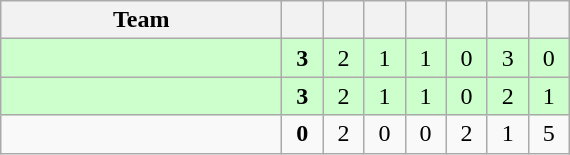<table class="wikitable" style="text-align: center;">
<tr>
<th width=180>Team</th>
<th width=20></th>
<th width=20></th>
<th width=20></th>
<th width=20></th>
<th width=20></th>
<th width=20></th>
<th width=20></th>
</tr>
<tr bgcolor=ccffcc>
<td align=left></td>
<td><strong>3</strong></td>
<td>2</td>
<td>1</td>
<td>1</td>
<td>0</td>
<td>3</td>
<td>0</td>
</tr>
<tr bgcolor=ccffcc>
<td align=left></td>
<td><strong>3</strong></td>
<td>2</td>
<td>1</td>
<td>1</td>
<td>0</td>
<td>2</td>
<td>1</td>
</tr>
<tr>
<td align=left></td>
<td><strong>0</strong></td>
<td>2</td>
<td>0</td>
<td>0</td>
<td>2</td>
<td>1</td>
<td>5</td>
</tr>
</table>
